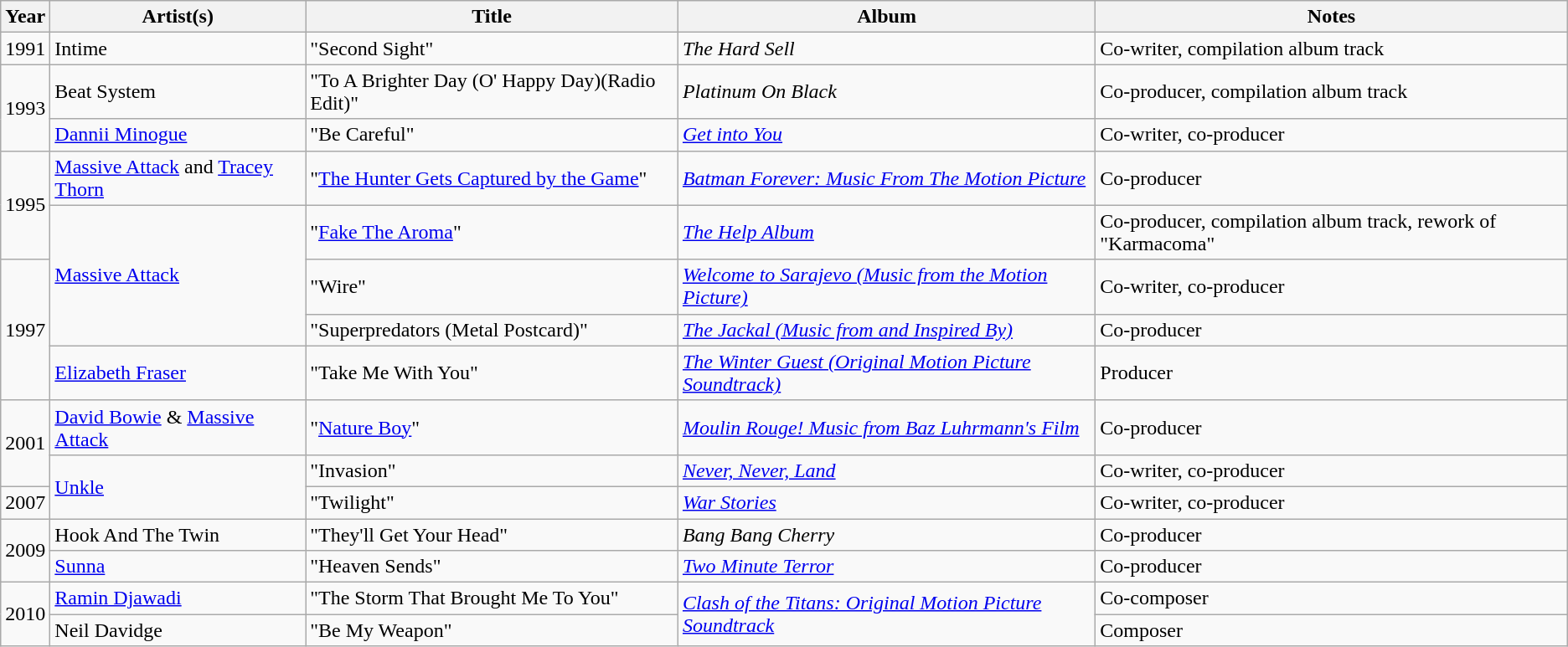<table class="wikitable sortable">
<tr>
<th>Year</th>
<th>Artist(s)</th>
<th>Title</th>
<th>Album</th>
<th>Notes</th>
</tr>
<tr>
<td>1991</td>
<td>Intime</td>
<td>"Second Sight"</td>
<td><em>The Hard Sell</em></td>
<td>Co-writer, compilation album track</td>
</tr>
<tr>
<td rowspan="2">1993</td>
<td>Beat System</td>
<td>"To A Brighter Day (O' Happy Day)(Radio Edit)"</td>
<td><em>Platinum On Black</em></td>
<td>Co-producer, compilation album track</td>
</tr>
<tr>
<td><a href='#'>Dannii Minogue</a></td>
<td>"Be Careful"</td>
<td><em><a href='#'>Get into You</a></em></td>
<td>Co-writer, co-producer</td>
</tr>
<tr>
<td rowspan="2">1995</td>
<td><a href='#'>Massive Attack</a> and <a href='#'>Tracey Thorn</a></td>
<td>"<a href='#'>The Hunter Gets Captured by the Game</a>"</td>
<td><em><a href='#'>Batman Forever: Music From The Motion Picture</a></em></td>
<td>Co-producer</td>
</tr>
<tr>
<td rowspan="3"><a href='#'>Massive Attack</a></td>
<td>"<a href='#'>Fake The Aroma</a>"</td>
<td><em><a href='#'>The Help Album</a></em></td>
<td>Co-producer, compilation album track, rework of "Karmacoma"</td>
</tr>
<tr>
<td rowspan="3">1997</td>
<td>"Wire"</td>
<td><em><a href='#'>Welcome to Sarajevo (Music from the Motion Picture)</a></em></td>
<td>Co-writer, co-producer</td>
</tr>
<tr>
<td>"Superpredators (Metal Postcard)"</td>
<td><em><a href='#'>The Jackal (Music from and Inspired By)</a></em></td>
<td>Co-producer</td>
</tr>
<tr>
<td><a href='#'>Elizabeth Fraser</a></td>
<td>"Take Me With You"</td>
<td><em><a href='#'>The Winter Guest (Original Motion Picture Soundtrack)</a></em></td>
<td>Producer</td>
</tr>
<tr>
<td rowspan="2">2001</td>
<td><a href='#'>David Bowie</a> & <a href='#'>Massive Attack</a></td>
<td>"<a href='#'>Nature Boy</a>"</td>
<td><em><a href='#'>Moulin Rouge! Music from Baz Luhrmann's Film</a></em></td>
<td>Co-producer</td>
</tr>
<tr>
<td rowspan="2"><a href='#'>Unkle</a></td>
<td>"Invasion"</td>
<td><em><a href='#'>Never, Never, Land</a></em></td>
<td>Co-writer, co-producer</td>
</tr>
<tr>
<td>2007</td>
<td>"Twilight"</td>
<td><em><a href='#'>War Stories</a></em></td>
<td>Co-writer, co-producer</td>
</tr>
<tr>
<td rowspan="2">2009</td>
<td>Hook And The Twin</td>
<td>"They'll Get Your Head"</td>
<td><em>Bang Bang Cherry</em></td>
<td>Co-producer</td>
</tr>
<tr>
<td><a href='#'>Sunna</a></td>
<td>"Heaven Sends"</td>
<td><em><a href='#'>Two Minute Terror</a></em></td>
<td>Co-producer</td>
</tr>
<tr>
<td rowspan="2">2010</td>
<td><a href='#'>Ramin Djawadi</a></td>
<td>"The Storm That Brought Me To You"</td>
<td rowspan="2"><em><a href='#'>Clash of the Titans: Original Motion Picture Soundtrack</a></em></td>
<td>Co-composer</td>
</tr>
<tr>
<td>Neil Davidge</td>
<td>"Be My Weapon"</td>
<td>Composer</td>
</tr>
</table>
